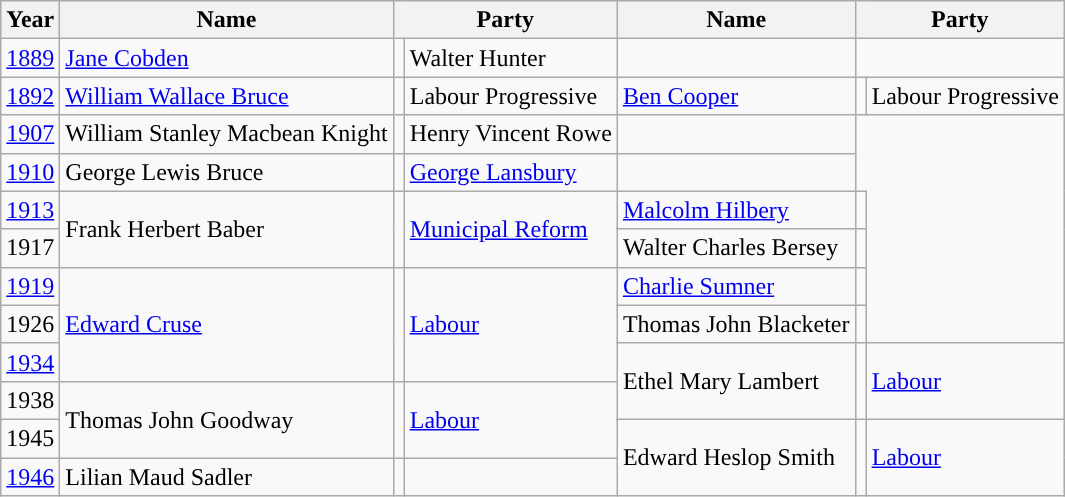<table class="wikitable">
<tr>
<th>Year</th>
<th>Name</th>
<th colspan=2>Party</th>
<th>Name</th>
<th colspan=2>Party</th>
</tr>
<tr>
<td><a href='#'>1889</a></td>
<td><a href='#'>Jane Cobden</a></td>
<td></td>
<td>Walter Hunter</td>
<td></td>
</tr>
<tr>
<td><a href='#'>1892</a></td>
<td><a href='#'>William Wallace Bruce</a></td>
<td style="background-color: "></td>
<td>Labour Progressive</td>
<td><a href='#'>Ben Cooper</a></td>
<td style="background-color: "></td>
<td>Labour Progressive</td>
</tr>
<tr>
<td><a href='#'>1907</a></td>
<td>William Stanley Macbean Knight</td>
<td></td>
<td>Henry Vincent Rowe</td>
<td></td>
</tr>
<tr>
<td><a href='#'>1910</a></td>
<td>George Lewis Bruce</td>
<td></td>
<td><a href='#'>George Lansbury</a></td>
<td></td>
</tr>
<tr>
<td><a href='#'>1913</a></td>
<td rowspan=2>Frank Herbert Baber</td>
<td rowspan=2 style="background-color: "></td>
<td rowspan=2><a href='#'>Municipal Reform</a></td>
<td><a href='#'>Malcolm Hilbery</a></td>
<td></td>
</tr>
<tr>
<td>1917</td>
<td>Walter Charles Bersey</td>
<td></td>
</tr>
<tr>
<td><a href='#'>1919</a></td>
<td rowspan=3><a href='#'>Edward Cruse</a></td>
<td rowspan=3 style="background-color: "></td>
<td rowspan=3><a href='#'>Labour</a></td>
<td><a href='#'>Charlie Sumner</a></td>
<td></td>
</tr>
<tr>
<td>1926</td>
<td>Thomas John Blacketer</td>
<td></td>
</tr>
<tr>
<td><a href='#'>1934</a></td>
<td rowspan=2>Ethel Mary Lambert</td>
<td rowspan=2 style="background-color: "></td>
<td rowspan=2><a href='#'>Labour</a></td>
</tr>
<tr>
<td>1938</td>
<td rowspan=2>Thomas John Goodway</td>
<td rowspan=2 style="background-color: "></td>
<td rowspan=2><a href='#'>Labour</a></td>
</tr>
<tr>
<td>1945</td>
<td rowspan=2>Edward Heslop Smith</td>
<td rowspan=2 style="background-color: "></td>
<td rowspan=2><a href='#'>Labour</a></td>
</tr>
<tr>
<td><a href='#'>1946</a></td>
<td>Lilian Maud Sadler</td>
<td></td>
</tr>
</table>
